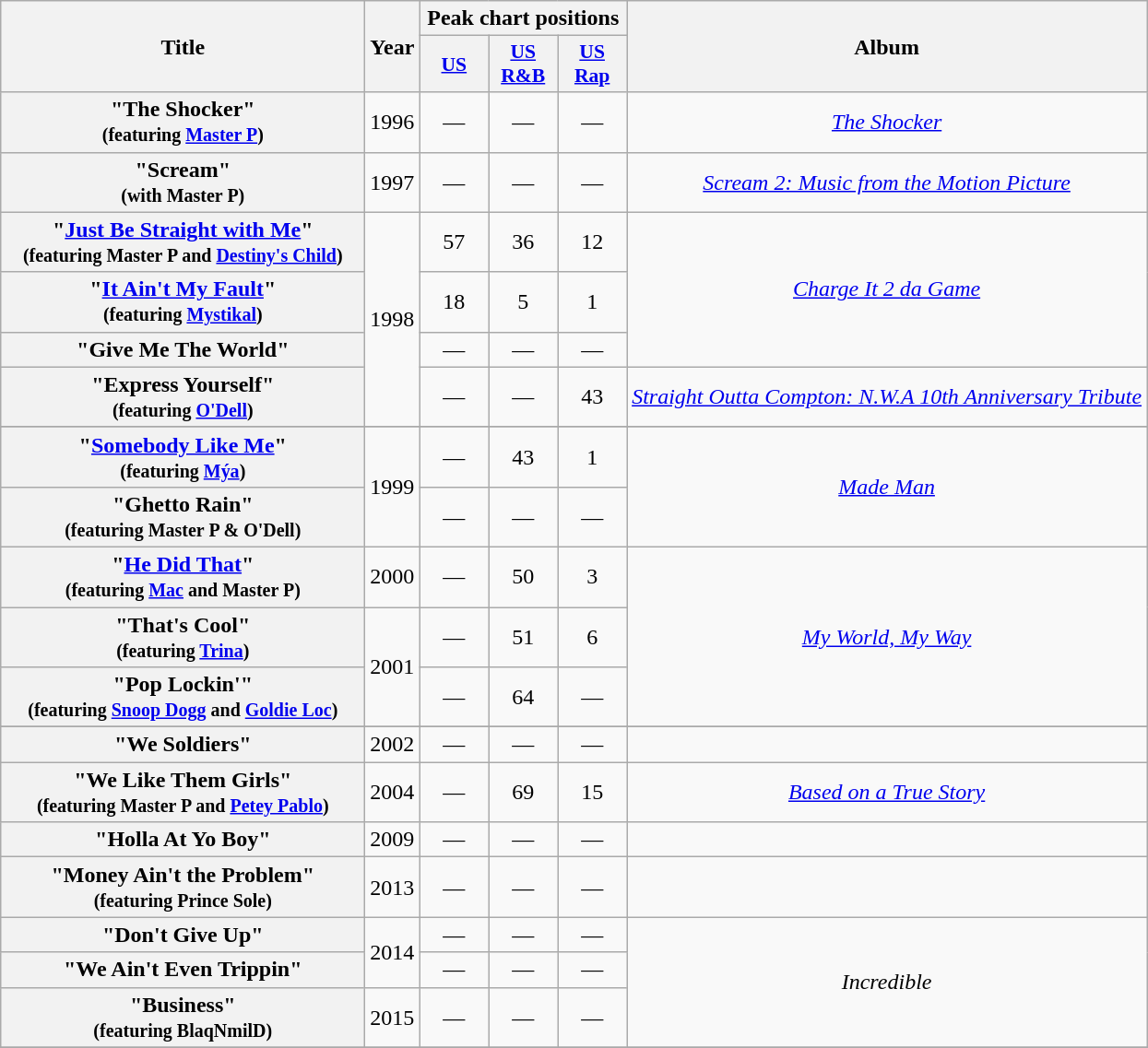<table class="wikitable plainrowheaders" style="text-align:center;">
<tr>
<th scope="col" rowspan="2" style="width:16em;">Title</th>
<th scope="col" rowspan="2">Year</th>
<th scope="col" colspan="3">Peak chart positions</th>
<th scope="col" rowspan="2">Album</th>
</tr>
<tr>
<th style="width:3em; font-size:90%"><a href='#'>US</a></th>
<th style="width:3em; font-size:90%"><a href='#'>US<br>R&B</a></th>
<th style="width:3em; font-size:90%"><a href='#'>US<br>Rap</a></th>
</tr>
<tr>
<th scope="row">"The Shocker"<br><small>(featuring <a href='#'>Master P</a>)</small></th>
<td>1996</td>
<td>—</td>
<td>—</td>
<td>—</td>
<td><em><a href='#'>The Shocker</a></em></td>
</tr>
<tr>
<th scope="row">"Scream"<br><small>(with Master P)</small></th>
<td>1997</td>
<td>—</td>
<td>—</td>
<td>—</td>
<td><em><a href='#'>Scream 2: Music from the Motion Picture</a></em></td>
</tr>
<tr>
<th scope="row">"<a href='#'>Just Be Straight with Me</a>"<br><small>(featuring Master P and <a href='#'>Destiny's Child</a>)</small></th>
<td rowspan="4">1998</td>
<td>57</td>
<td>36</td>
<td>12</td>
<td rowspan="3"><em><a href='#'>Charge It 2 da Game</a></em></td>
</tr>
<tr>
<th scope="row">"<a href='#'>It Ain't My Fault</a>"<br><small>(featuring <a href='#'>Mystikal</a>)</small></th>
<td>18</td>
<td>5</td>
<td>1</td>
</tr>
<tr>
<th scope="row">"Give Me The World"</th>
<td>—</td>
<td>—</td>
<td>—</td>
</tr>
<tr>
<th scope="row">"Express Yourself"<br><small>(featuring <a href='#'>O'Dell</a>)</small></th>
<td>—</td>
<td>—</td>
<td>43</td>
<td><em><a href='#'>Straight Outta Compton: N.W.A 10th Anniversary Tribute</a></em></td>
</tr>
<tr span="3"|>
</tr>
<tr>
<th scope="row">"<a href='#'>Somebody Like Me</a>"<br><small>(featuring <a href='#'>Mýa</a>)</small></th>
<td rowspan="2">1999</td>
<td>—</td>
<td>43</td>
<td>1</td>
<td rowspan="2"><em><a href='#'>Made Man</a></em></td>
</tr>
<tr>
<th scope="row">"Ghetto Rain"<br><small>(featuring Master P & O'Dell)</small></th>
<td>—</td>
<td>—</td>
<td>—</td>
</tr>
<tr>
<th scope="row">"<a href='#'>He Did That</a>"<br><small>(featuring <a href='#'>Mac</a> and Master P)</small></th>
<td>2000</td>
<td>—</td>
<td>50</td>
<td>3</td>
<td rowspan="3"><em><a href='#'>My World, My Way</a></em></td>
</tr>
<tr>
<th scope="row">"That's Cool"<br><small>(featuring <a href='#'>Trina</a>)</small></th>
<td rowspan="2">2001</td>
<td>—</td>
<td>51</td>
<td>6</td>
</tr>
<tr>
<th scope="row">"Pop Lockin'"<br><small>(featuring <a href='#'>Snoop Dogg</a> and <a href='#'>Goldie Loc</a>)</small></th>
<td>—</td>
<td>64</td>
<td>—</td>
</tr>
<tr>
</tr>
<tr>
<th scope="row">"We Soldiers"</th>
<td>2002</td>
<td>—</td>
<td>—</td>
<td>—</td>
<td></td>
</tr>
<tr>
<th scope="row">"We Like Them Girls"<br><small>(featuring Master P and <a href='#'>Petey Pablo</a>)</small></th>
<td>2004</td>
<td>—</td>
<td>69</td>
<td>15</td>
<td><em><a href='#'>Based on a True Story</a></em></td>
</tr>
<tr>
<th scope="row">"Holla At Yo Boy"</th>
<td>2009</td>
<td>—</td>
<td>—</td>
<td>—</td>
<td></td>
</tr>
<tr>
<th scope="row">"Money Ain't the Problem"<br><small>(featuring Prince Sole)</small></th>
<td>2013</td>
<td>—</td>
<td>—</td>
<td>—</td>
<td></td>
</tr>
<tr>
<th scope="row">"Don't Give Up"</th>
<td rowspan="2">2014</td>
<td>—</td>
<td>—</td>
<td>—</td>
<td rowspan="3"><em>Incredible</em></td>
</tr>
<tr>
<th scope="row">"We Ain't Even Trippin"</th>
<td>—</td>
<td>—</td>
<td>—</td>
</tr>
<tr>
<th scope="row">"Business"<br><small>(featuring BlaqNmilD)</small></th>
<td>2015</td>
<td>—</td>
<td>—</td>
<td>—</td>
</tr>
<tr>
</tr>
</table>
